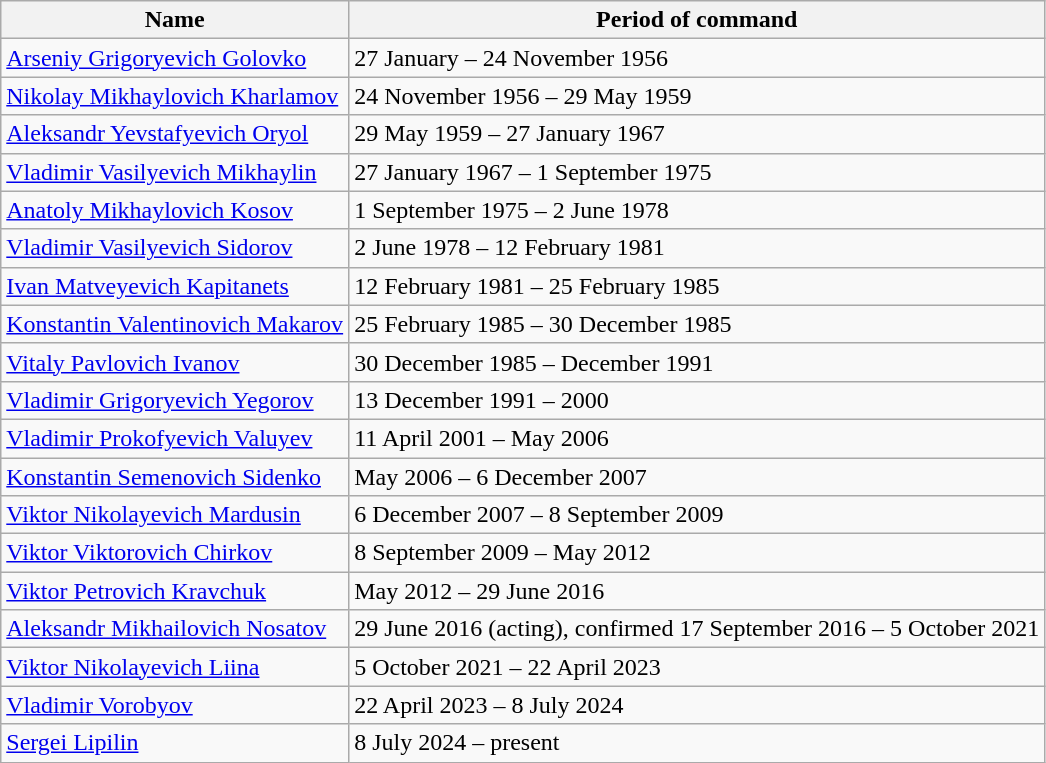<table class="wikitable">
<tr>
<th>Name</th>
<th>Period of command</th>
</tr>
<tr>
<td><a href='#'>Arseniy Grigoryevich Golovko</a></td>
<td>27 January – 24 November 1956</td>
</tr>
<tr>
<td><a href='#'>Nikolay Mikhaylovich Kharlamov</a></td>
<td>24 November 1956 – 29 May 1959</td>
</tr>
<tr>
<td><a href='#'>Aleksandr Yevstafyevich Oryol</a></td>
<td>29 May 1959 – 27 January 1967</td>
</tr>
<tr>
<td><a href='#'>Vladimir Vasilyevich Mikhaylin</a></td>
<td>27 January 1967 – 1 September 1975</td>
</tr>
<tr>
<td><a href='#'>Anatoly Mikhaylovich Kosov</a></td>
<td>1 September 1975 – 2 June 1978</td>
</tr>
<tr>
<td><a href='#'>Vladimir Vasilyevich Sidorov</a></td>
<td>2 June 1978 – 12 February 1981</td>
</tr>
<tr>
<td><a href='#'>Ivan Matveyevich Kapitanets</a></td>
<td>12 February 1981 – 25 February 1985</td>
</tr>
<tr>
<td><a href='#'>Konstantin Valentinovich Makarov</a></td>
<td>25 February 1985 – 30 December 1985</td>
</tr>
<tr>
<td><a href='#'>Vitaly Pavlovich Ivanov</a></td>
<td>30 December 1985 – December 1991</td>
</tr>
<tr>
<td><a href='#'>Vladimir Grigoryevich Yegorov</a></td>
<td>13 December 1991 – 2000</td>
</tr>
<tr>
<td><a href='#'>Vladimir Prokofyevich Valuyev</a></td>
<td>11 April 2001 – May 2006</td>
</tr>
<tr>
<td><a href='#'>Konstantin Semenovich Sidenko</a></td>
<td>May 2006 – 6 December 2007</td>
</tr>
<tr>
<td><a href='#'>Viktor Nikolayevich Mardusin</a></td>
<td>6 December 2007 – 8 September 2009</td>
</tr>
<tr>
<td><a href='#'>Viktor Viktorovich Chirkov</a></td>
<td>8 September 2009 – May 2012</td>
</tr>
<tr>
<td><a href='#'>Viktor Petrovich Kravchuk</a></td>
<td>May 2012 – 29 June 2016</td>
</tr>
<tr>
<td><a href='#'>Aleksandr Mikhailovich Nosatov</a></td>
<td>29 June 2016 (acting), confirmed 17 September 2016 – 5 October 2021</td>
</tr>
<tr>
<td><a href='#'>Viktor Nikolayevich Liina</a></td>
<td>5 October 2021 – 22 April 2023</td>
</tr>
<tr>
<td><a href='#'>Vladimir Vorobyov</a></td>
<td>22 April 2023 – 8 July 2024</td>
</tr>
<tr>
<td><a href='#'>Sergei Lipilin</a></td>
<td>8 July 2024 – present</td>
</tr>
</table>
